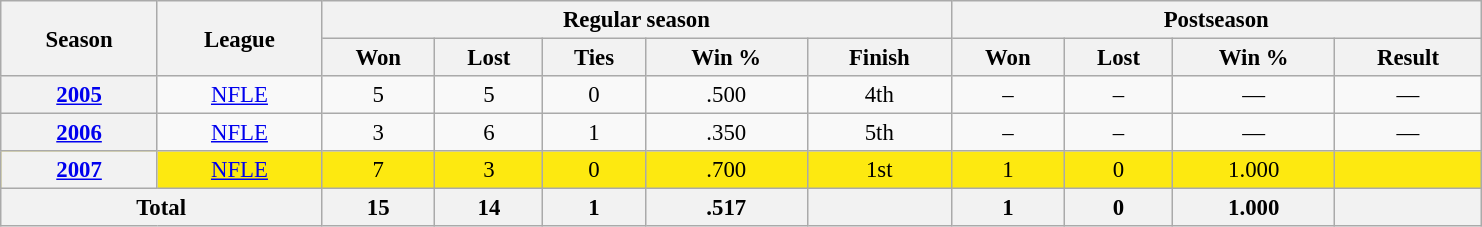<table class="wikitable" style="font-size: 95%; text-align:center; width:65em">
<tr>
<th rowspan="2">Season</th>
<th rowspan="2">League</th>
<th colspan="5">Regular season</th>
<th colspan="4">Postseason</th>
</tr>
<tr>
<th>Won</th>
<th>Lost</th>
<th>Ties</th>
<th>Win %</th>
<th>Finish</th>
<th>Won</th>
<th>Lost</th>
<th>Win %</th>
<th>Result</th>
</tr>
<tr>
<th><a href='#'>2005</a></th>
<td><a href='#'>NFLE</a></td>
<td>5</td>
<td>5</td>
<td>0</td>
<td>.500</td>
<td>4th </td>
<td>–</td>
<td>–</td>
<td>—</td>
<td>—</td>
</tr>
<tr>
<th><a href='#'>2006</a></th>
<td><a href='#'>NFLE</a></td>
<td>3</td>
<td>6</td>
<td>1</td>
<td>.350</td>
<td>5th </td>
<td>–</td>
<td>–</td>
<td>—</td>
<td>—</td>
</tr>
<tr style="background:#FDE910">
<th><a href='#'>2007</a></th>
<td><a href='#'>NFLE</a></td>
<td>7</td>
<td>3</td>
<td>0</td>
<td>.700</td>
<td>1st </td>
<td>1</td>
<td>0</td>
<td>1.000</td>
<td></td>
</tr>
<tr>
<th colspan="2">Total</th>
<th>15</th>
<th>14</th>
<th>1</th>
<th>.517</th>
<th></th>
<th>1</th>
<th>0</th>
<th>1.000</th>
<th></th>
</tr>
</table>
